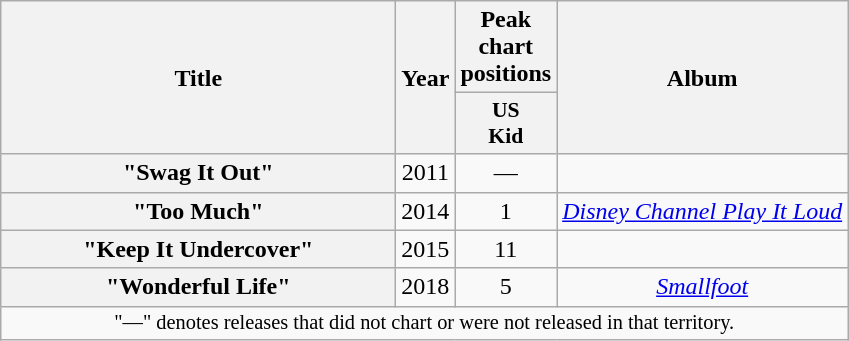<table class="wikitable plainrowheaders" style="text-align:center;">
<tr>
<th scope="col" rowspan="2" style="width:16em;">Title</th>
<th scope="col" rowspan="2">Year</th>
<th scope="col">Peak chart positions</th>
<th scope="col" rowspan="2">Album</th>
</tr>
<tr>
<th scope="col" style="width:2.5em;font-size:90%;">US<br>Kid<br></th>
</tr>
<tr>
<th scope="row">"Swag It Out"</th>
<td>2011</td>
<td>—</td>
<td></td>
</tr>
<tr>
<th scope="row">"Too Much"</th>
<td>2014</td>
<td>1</td>
<td><em><a href='#'>Disney Channel Play It Loud</a></em></td>
</tr>
<tr>
<th scope="row">"Keep It Undercover"</th>
<td>2015</td>
<td>11</td>
<td></td>
</tr>
<tr>
<th scope="row">"Wonderful Life"</th>
<td>2018</td>
<td>5</td>
<td><em><a href='#'>Smallfoot</a></em></td>
</tr>
<tr>
<td colspan="14" style="font-size:85%">"—" denotes releases that did not chart or were not released in that territory.</td>
</tr>
</table>
